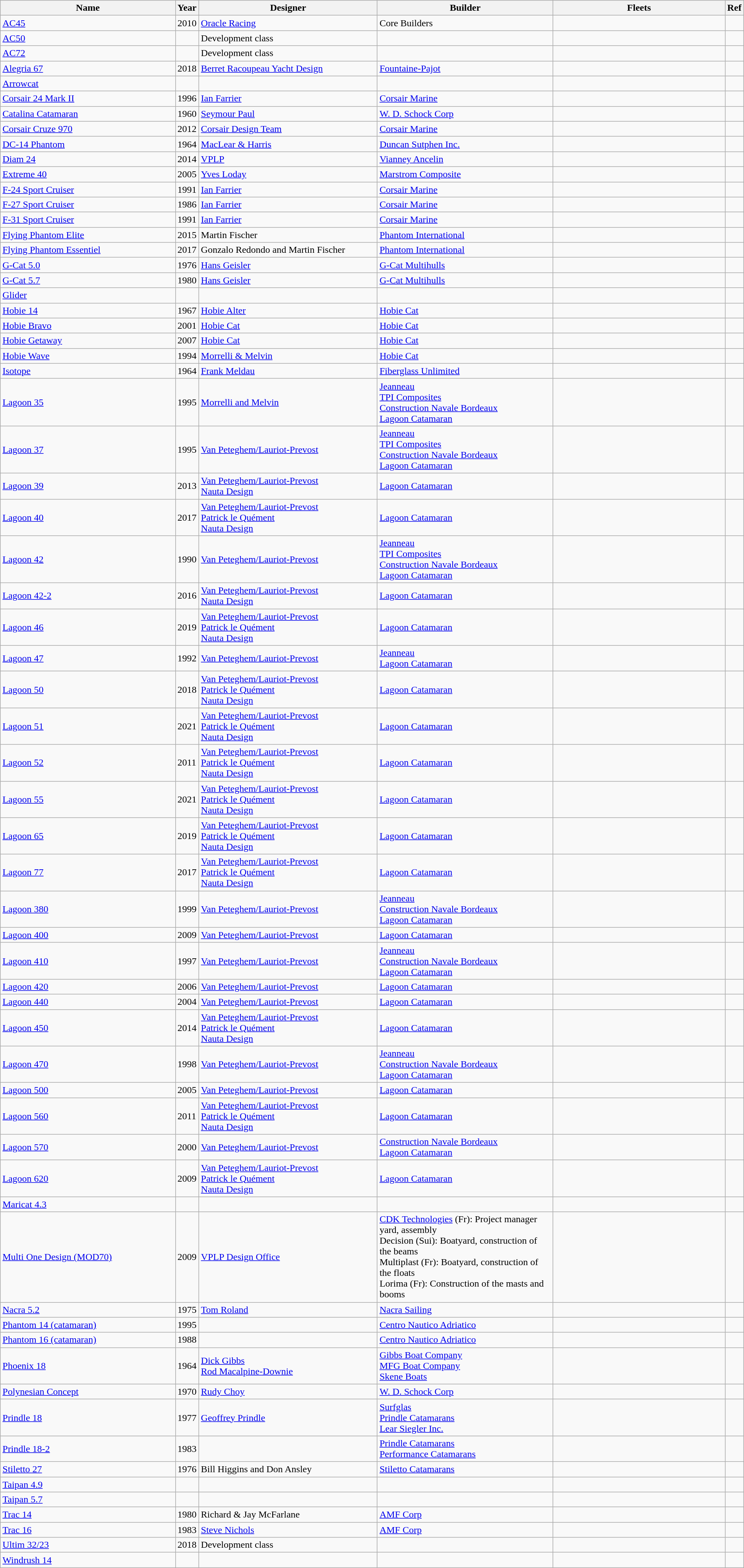<table class=wikitable>
<tr>
<th style="width:20em">Name</th>
<th>Year</th>
<th style="width:20em">Designer</th>
<th style="width:20em">Builder</th>
<th style="width:20em">Fleets</th>
<th>Ref</th>
</tr>
<tr>
<td><a href='#'>AC45</a></td>
<td>2010</td>
<td><a href='#'>Oracle Racing</a></td>
<td>Core Builders</td>
<td></td>
<td></td>
</tr>
<tr>
<td><a href='#'>AC50</a></td>
<td></td>
<td>Development class</td>
<td></td>
<td></td>
<td></td>
</tr>
<tr>
<td><a href='#'>AC72</a></td>
<td></td>
<td>Development class</td>
<td></td>
<td></td>
<td></td>
</tr>
<tr>
<td><a href='#'>Alegria 67</a></td>
<td>2018</td>
<td><a href='#'>Berret Racoupeau Yacht Design</a></td>
<td><a href='#'>Fountaine-Pajot</a></td>
<td></td>
<td></td>
</tr>
<tr>
<td><a href='#'>Arrowcat</a></td>
<td></td>
<td></td>
<td></td>
<td></td>
<td></td>
</tr>
<tr>
<td><a href='#'>Corsair 24 Mark II</a></td>
<td>1996</td>
<td><a href='#'>Ian Farrier</a></td>
<td><a href='#'>Corsair Marine</a></td>
<td></td>
<td></td>
</tr>
<tr>
<td><a href='#'>Catalina Catamaran</a></td>
<td>1960</td>
<td><a href='#'>Seymour Paul</a></td>
<td><a href='#'>W. D. Schock Corp</a></td>
<td></td>
<td></td>
</tr>
<tr>
<td><a href='#'>Corsair Cruze 970</a></td>
<td>2012</td>
<td><a href='#'>Corsair Design Team</a></td>
<td><a href='#'>Corsair Marine</a></td>
<td></td>
<td></td>
</tr>
<tr>
<td><a href='#'>DC‐14 Phantom</a></td>
<td>1964</td>
<td><a href='#'>MacLear & Harris</a></td>
<td><a href='#'>Duncan Sutphen Inc.</a></td>
<td></td>
<td></td>
</tr>
<tr>
<td><a href='#'>Diam 24</a></td>
<td>2014</td>
<td><a href='#'>VPLP</a></td>
<td><a href='#'>Vianney Ancelin</a></td>
<td></td>
<td></td>
</tr>
<tr>
<td><a href='#'>Extreme 40</a></td>
<td>2005</td>
<td><a href='#'>Yves Loday</a></td>
<td><a href='#'>Marstrom Composite</a></td>
<td></td>
<td></td>
</tr>
<tr>
<td><a href='#'>F-24 Sport Cruiser</a></td>
<td>1991</td>
<td><a href='#'>Ian Farrier</a></td>
<td><a href='#'>Corsair Marine</a></td>
<td></td>
<td></td>
</tr>
<tr>
<td><a href='#'>F-27 Sport Cruiser</a></td>
<td>1986</td>
<td><a href='#'>Ian Farrier</a></td>
<td><a href='#'>Corsair Marine</a></td>
<td></td>
<td></td>
</tr>
<tr>
<td><a href='#'>F-31 Sport Cruiser</a></td>
<td>1991</td>
<td><a href='#'>Ian Farrier</a></td>
<td><a href='#'>Corsair Marine</a></td>
<td></td>
<td></td>
</tr>
<tr>
<td><a href='#'>Flying Phantom Elite</a></td>
<td>2015</td>
<td>Martin Fischer</td>
<td><a href='#'>Phantom International</a></td>
<td></td>
<td></td>
</tr>
<tr>
<td><a href='#'>Flying Phantom Essentiel</a></td>
<td>2017</td>
<td>Gonzalo Redondo and Martin Fischer</td>
<td><a href='#'>Phantom International</a></td>
<td></td>
<td></td>
</tr>
<tr>
<td><a href='#'>G-Cat 5.0</a></td>
<td>1976</td>
<td><a href='#'>Hans Geisler</a></td>
<td><a href='#'>G-Cat Multihulls</a></td>
<td></td>
<td></td>
</tr>
<tr>
<td><a href='#'>G-Cat 5.7</a></td>
<td>1980</td>
<td><a href='#'>Hans Geisler</a></td>
<td><a href='#'>G-Cat Multihulls</a></td>
<td></td>
<td></td>
</tr>
<tr>
<td><a href='#'>Glider</a></td>
<td></td>
<td></td>
<td></td>
<td></td>
<td></td>
</tr>
<tr>
<td><a href='#'>Hobie 14</a></td>
<td>1967</td>
<td><a href='#'>Hobie Alter</a></td>
<td><a href='#'>Hobie Cat</a></td>
<td></td>
<td></td>
</tr>
<tr>
<td><a href='#'>Hobie Bravo</a></td>
<td>2001</td>
<td><a href='#'>Hobie Cat</a></td>
<td><a href='#'>Hobie Cat</a></td>
<td></td>
<td></td>
</tr>
<tr>
<td><a href='#'>Hobie Getaway</a></td>
<td>2007</td>
<td><a href='#'>Hobie Cat</a></td>
<td><a href='#'>Hobie Cat</a></td>
<td></td>
<td></td>
</tr>
<tr>
<td><a href='#'>Hobie Wave</a></td>
<td>1994</td>
<td><a href='#'>Morrelli & Melvin</a></td>
<td><a href='#'>Hobie Cat</a></td>
<td></td>
<td></td>
</tr>
<tr>
<td><a href='#'>Isotope</a></td>
<td>1964</td>
<td><a href='#'>Frank Meldau</a></td>
<td><a href='#'>Fiberglass Unlimited</a></td>
<td></td>
<td></td>
</tr>
<tr>
<td><a href='#'>Lagoon 35</a></td>
<td>1995</td>
<td><a href='#'>Morrelli and Melvin</a></td>
<td><a href='#'>Jeanneau</a><br><a href='#'>TPI Composites</a><br><a href='#'>Construction Navale Bordeaux</a><br><a href='#'>Lagoon Catamaran</a></td>
<td></td>
<td></td>
</tr>
<tr>
<td><a href='#'>Lagoon 37</a></td>
<td>1995</td>
<td><a href='#'>Van Peteghem/Lauriot-Prevost</a></td>
<td><a href='#'>Jeanneau</a><br><a href='#'>TPI Composites</a><br><a href='#'>Construction Navale Bordeaux</a><br><a href='#'>Lagoon Catamaran</a></td>
<td></td>
<td></td>
</tr>
<tr>
<td><a href='#'>Lagoon 39</a></td>
<td>2013</td>
<td><a href='#'>Van Peteghem/Lauriot-Prevost</a><br><a href='#'>Nauta Design</a></td>
<td><a href='#'>Lagoon Catamaran</a></td>
<td></td>
<td></td>
</tr>
<tr>
<td><a href='#'>Lagoon 40</a></td>
<td>2017</td>
<td><a href='#'>Van Peteghem/Lauriot-Prevost</a><br><a href='#'>Patrick le Quément</a><br><a href='#'>Nauta Design</a></td>
<td><a href='#'>Lagoon Catamaran</a></td>
<td></td>
<td></td>
</tr>
<tr>
<td><a href='#'>Lagoon 42</a></td>
<td>1990</td>
<td><a href='#'>Van Peteghem/Lauriot-Prevost</a></td>
<td><a href='#'>Jeanneau</a><br><a href='#'>TPI Composites</a><br><a href='#'>Construction Navale Bordeaux</a><br><a href='#'>Lagoon Catamaran</a></td>
<td></td>
<td></td>
</tr>
<tr>
<td><a href='#'>Lagoon 42-2</a></td>
<td>2016</td>
<td><a href='#'>Van Peteghem/Lauriot-Prevost</a><br><a href='#'>Nauta Design</a></td>
<td><a href='#'>Lagoon Catamaran</a></td>
<td></td>
<td></td>
</tr>
<tr>
<td><a href='#'>Lagoon 46</a></td>
<td>2019</td>
<td><a href='#'>Van Peteghem/Lauriot-Prevost</a><br><a href='#'>Patrick le Quément</a><br><a href='#'>Nauta Design</a></td>
<td><a href='#'>Lagoon Catamaran</a></td>
<td></td>
<td></td>
</tr>
<tr>
<td><a href='#'>Lagoon 47</a></td>
<td>1992</td>
<td><a href='#'>Van Peteghem/Lauriot-Prevost</a></td>
<td><a href='#'>Jeanneau</a><br><a href='#'>Lagoon Catamaran</a></td>
<td></td>
<td></td>
</tr>
<tr>
<td><a href='#'>Lagoon 50</a></td>
<td>2018</td>
<td><a href='#'>Van Peteghem/Lauriot-Prevost</a><br><a href='#'>Patrick le Quément</a><br><a href='#'>Nauta Design</a></td>
<td><a href='#'>Lagoon Catamaran</a></td>
<td></td>
<td></td>
</tr>
<tr>
<td><a href='#'>Lagoon 51</a></td>
<td>2021</td>
<td><a href='#'>Van Peteghem/Lauriot-Prevost</a><br><a href='#'>Patrick le Quément</a><br><a href='#'>Nauta Design</a></td>
<td><a href='#'>Lagoon Catamaran</a></td>
<td></td>
<td></td>
</tr>
<tr>
<td><a href='#'>Lagoon 52</a></td>
<td>2011</td>
<td><a href='#'>Van Peteghem/Lauriot-Prevost</a><br><a href='#'>Patrick le Quément</a><br><a href='#'>Nauta Design</a></td>
<td><a href='#'>Lagoon Catamaran</a></td>
<td></td>
<td></td>
</tr>
<tr>
<td><a href='#'>Lagoon 55</a></td>
<td>2021</td>
<td><a href='#'>Van Peteghem/Lauriot-Prevost</a><br><a href='#'>Patrick le Quément</a><br><a href='#'>Nauta Design</a></td>
<td><a href='#'>Lagoon Catamaran</a></td>
<td></td>
<td></td>
</tr>
<tr>
<td><a href='#'>Lagoon 65</a></td>
<td>2019</td>
<td><a href='#'>Van Peteghem/Lauriot-Prevost</a><br><a href='#'>Patrick le Quément</a><br><a href='#'>Nauta Design</a></td>
<td><a href='#'>Lagoon Catamaran</a></td>
<td></td>
<td></td>
</tr>
<tr>
<td><a href='#'>Lagoon 77</a></td>
<td>2017</td>
<td><a href='#'>Van Peteghem/Lauriot-Prevost</a><br><a href='#'>Patrick le Quément</a><br><a href='#'>Nauta Design</a></td>
<td><a href='#'>Lagoon Catamaran</a></td>
<td></td>
<td></td>
</tr>
<tr>
<td><a href='#'>Lagoon 380</a></td>
<td>1999</td>
<td><a href='#'>Van Peteghem/Lauriot-Prevost</a></td>
<td><a href='#'>Jeanneau</a><br><a href='#'>Construction Navale Bordeaux</a><br><a href='#'>Lagoon Catamaran</a></td>
<td></td>
<td></td>
</tr>
<tr>
<td><a href='#'>Lagoon 400</a></td>
<td>2009</td>
<td><a href='#'>Van Peteghem/Lauriot-Prevost</a></td>
<td><a href='#'>Lagoon Catamaran</a></td>
<td></td>
<td></td>
</tr>
<tr>
<td><a href='#'>Lagoon 410</a></td>
<td>1997</td>
<td><a href='#'>Van Peteghem/Lauriot-Prevost</a></td>
<td><a href='#'>Jeanneau</a><br><a href='#'>Construction Navale Bordeaux</a><br><a href='#'>Lagoon Catamaran</a></td>
<td></td>
<td></td>
</tr>
<tr>
<td><a href='#'>Lagoon 420</a></td>
<td>2006</td>
<td><a href='#'>Van Peteghem/Lauriot-Prevost</a></td>
<td><a href='#'>Lagoon Catamaran</a></td>
<td></td>
<td></td>
</tr>
<tr>
<td><a href='#'>Lagoon 440</a></td>
<td>2004</td>
<td><a href='#'>Van Peteghem/Lauriot-Prevost</a></td>
<td><a href='#'>Lagoon Catamaran</a></td>
<td></td>
<td></td>
</tr>
<tr>
<td><a href='#'>Lagoon 450</a></td>
<td>2014</td>
<td><a href='#'>Van Peteghem/Lauriot-Prevost</a><br><a href='#'>Patrick le Quément</a><br><a href='#'>Nauta Design</a></td>
<td><a href='#'>Lagoon Catamaran</a></td>
<td></td>
<td></td>
</tr>
<tr>
<td><a href='#'>Lagoon 470</a></td>
<td>1998</td>
<td><a href='#'>Van Peteghem/Lauriot-Prevost</a></td>
<td><a href='#'>Jeanneau</a><br><a href='#'>Construction Navale Bordeaux</a><br><a href='#'>Lagoon Catamaran</a></td>
<td></td>
<td></td>
</tr>
<tr>
<td><a href='#'>Lagoon 500</a></td>
<td>2005</td>
<td><a href='#'>Van Peteghem/Lauriot-Prevost</a></td>
<td><a href='#'>Lagoon Catamaran</a></td>
<td></td>
<td></td>
</tr>
<tr>
<td><a href='#'>Lagoon 560</a></td>
<td>2011</td>
<td><a href='#'>Van Peteghem/Lauriot-Prevost</a><br><a href='#'>Patrick le Quément</a><br><a href='#'>Nauta Design</a></td>
<td><a href='#'>Lagoon Catamaran</a></td>
<td></td>
<td></td>
</tr>
<tr>
<td><a href='#'>Lagoon 570</a></td>
<td>2000</td>
<td><a href='#'>Van Peteghem/Lauriot-Prevost</a></td>
<td><a href='#'>Construction Navale Bordeaux</a><br><a href='#'>Lagoon Catamaran</a></td>
<td></td>
<td></td>
</tr>
<tr>
<td><a href='#'>Lagoon 620</a></td>
<td>2009</td>
<td><a href='#'>Van Peteghem/Lauriot-Prevost</a><br><a href='#'>Patrick le Quément</a><br><a href='#'>Nauta Design</a></td>
<td><a href='#'>Lagoon Catamaran</a></td>
<td></td>
<td></td>
</tr>
<tr>
<td><a href='#'>Maricat 4.3</a></td>
<td></td>
<td></td>
<td></td>
<td></td>
<td></td>
</tr>
<tr>
<td><a href='#'>Multi One Design (MOD70)</a></td>
<td>2009</td>
<td><a href='#'>VPLP Design Office</a></td>
<td><a href='#'>CDK Technologies</a> (Fr): Project manager yard, assembly<br>Decision (Sui): Boatyard, construction of the beams<br>Multiplast (Fr): Boatyard, construction of the floats<br>Lorima (Fr): Construction of the masts and booms</td>
<td></td>
<td></td>
</tr>
<tr>
<td><a href='#'>Nacra 5.2</a></td>
<td>1975</td>
<td><a href='#'>Tom Roland</a></td>
<td><a href='#'>Nacra Sailing</a></td>
<td></td>
<td></td>
</tr>
<tr>
<td><a href='#'>Phantom 14 (catamaran)</a></td>
<td>1995</td>
<td></td>
<td><a href='#'>Centro Nautico Adriatico</a></td>
<td></td>
<td></td>
</tr>
<tr>
<td><a href='#'>Phantom 16 (catamaran)</a></td>
<td>1988</td>
<td></td>
<td><a href='#'>Centro Nautico Adriatico</a></td>
<td></td>
<td></td>
</tr>
<tr>
<td><a href='#'>Phoenix 18</a></td>
<td>1964</td>
<td><a href='#'>Dick Gibbs</a><br><a href='#'>Rod Macalpine-Downie</a></td>
<td><a href='#'>Gibbs Boat Company</a><br><a href='#'>MFG Boat Company</a><br><a href='#'>Skene Boats</a></td>
<td></td>
<td></td>
</tr>
<tr>
<td><a href='#'>Polynesian Concept</a></td>
<td>1970</td>
<td><a href='#'>Rudy Choy</a></td>
<td><a href='#'>W. D. Schock Corp</a></td>
<td></td>
<td></td>
</tr>
<tr>
<td><a href='#'>Prindle 18</a></td>
<td>1977</td>
<td><a href='#'>Geoffrey Prindle</a></td>
<td><a href='#'>Surfglas</a><br><a href='#'>Prindle Catamarans</a><br><a href='#'>Lear Siegler Inc.</a></td>
<td></td>
<td></td>
</tr>
<tr>
<td><a href='#'>Prindle 18-2</a></td>
<td>1983</td>
<td></td>
<td><a href='#'>Prindle Catamarans</a><br><a href='#'>Performance Catamarans</a></td>
<td></td>
<td></td>
</tr>
<tr>
<td><a href='#'>Stiletto 27</a></td>
<td>1976</td>
<td>Bill Higgins and Don Ansley</td>
<td><a href='#'>Stiletto Catamarans</a></td>
<td></td>
<td></td>
</tr>
<tr>
<td><a href='#'>Taipan 4.9</a></td>
<td></td>
<td></td>
<td></td>
<td></td>
<td></td>
</tr>
<tr>
<td><a href='#'>Taipan 5.7</a></td>
<td></td>
<td></td>
<td></td>
<td></td>
<td></td>
</tr>
<tr>
<td><a href='#'>Trac 14</a></td>
<td>1980</td>
<td>Richard & Jay McFarlane</td>
<td><a href='#'>AMF Corp</a></td>
<td></td>
<td></td>
</tr>
<tr>
<td><a href='#'>Trac 16</a></td>
<td>1983</td>
<td><a href='#'>Steve Nichols</a></td>
<td><a href='#'>AMF Corp</a></td>
<td></td>
<td></td>
</tr>
<tr>
<td><a href='#'>Ultim 32/23</a></td>
<td>2018</td>
<td>Development class</td>
<td></td>
<td></td>
<td></td>
</tr>
<tr>
<td><a href='#'>Windrush 14</a></td>
<td></td>
<td></td>
<td></td>
<td></td>
<td></td>
</tr>
</table>
